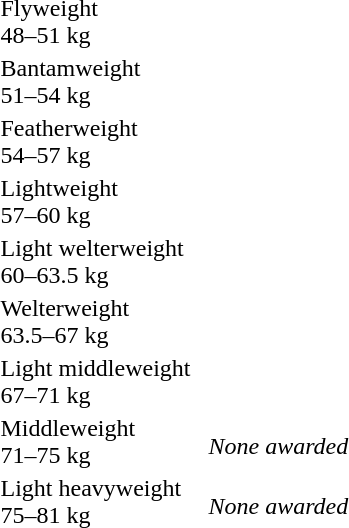<table>
<tr>
<td rowspan=2>Flyweight<br>48–51 kg</td>
<td rowspan=2></td>
<td rowspan=2></td>
<td></td>
</tr>
<tr>
<td></td>
</tr>
<tr>
<td rowspan=2>Bantamweight<br>51–54 kg</td>
<td rowspan=2></td>
<td rowspan=2></td>
<td></td>
</tr>
<tr>
<td></td>
</tr>
<tr>
<td rowspan=2>Featherweight<br>54–57 kg</td>
<td rowspan=2></td>
<td rowspan=2></td>
<td></td>
</tr>
<tr>
<td></td>
</tr>
<tr>
<td rowspan=2>Lightweight<br>57–60 kg</td>
<td rowspan=2></td>
<td rowspan=2></td>
<td></td>
</tr>
<tr>
<td></td>
</tr>
<tr>
<td rowspan=2>Light welterweight<br>60–63.5 kg</td>
<td rowspan=2></td>
<td rowspan=2></td>
<td></td>
</tr>
<tr>
<td></td>
</tr>
<tr>
<td rowspan=2>Welterweight<br>63.5–67 kg</td>
<td rowspan=2></td>
<td rowspan=2></td>
<td></td>
</tr>
<tr>
<td></td>
</tr>
<tr>
<td rowspan=2>Light middleweight<br>67–71 kg</td>
<td rowspan=2></td>
<td rowspan=2></td>
<td></td>
</tr>
<tr>
<td></td>
</tr>
<tr>
<td rowspan=2>Middleweight<br>71–75 kg</td>
<td rowspan=2></td>
<td rowspan=2></td>
<td></td>
</tr>
<tr>
<td><em>None awarded</em></td>
</tr>
<tr>
<td rowspan=2>Light heavyweight<br>75–81 kg</td>
<td rowspan=2></td>
<td rowspan=2></td>
<td></td>
</tr>
<tr>
<td><em>None awarded</em></td>
</tr>
</table>
